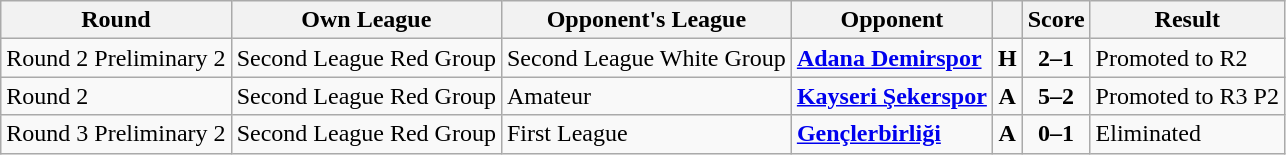<table class="wikitable" style="text-align: left;">
<tr>
<th>Round</th>
<th>Own League</th>
<th>Opponent's League</th>
<th>Opponent</th>
<th></th>
<th>Score</th>
<th>Result</th>
</tr>
<tr>
<td>Round 2 Preliminary 2</td>
<td>Second League Red Group</td>
<td>Second League White Group</td>
<td><strong><a href='#'>Adana Demirspor</a></strong></td>
<td style="text-align:center;"><strong>H</strong></td>
<td style="text-align:center;"><strong>2–1</strong></td>
<td>Promoted to R2</td>
</tr>
<tr>
<td>Round 2</td>
<td>Second League Red Group</td>
<td>Amateur</td>
<td><strong><a href='#'>Kayseri Şekerspor</a></strong></td>
<td style="text-align:center;"><strong>A</strong></td>
<td style="text-align:center;"><strong>5–2</strong></td>
<td>Promoted to R3 P2</td>
</tr>
<tr>
<td>Round 3 Preliminary 2</td>
<td>Second League Red Group</td>
<td>First League</td>
<td><strong><a href='#'>Gençlerbirliği</a></strong></td>
<td style="text-align:center;"><strong>A</strong></td>
<td style="text-align:center;"><strong>0–1</strong></td>
<td>Eliminated</td>
</tr>
</table>
